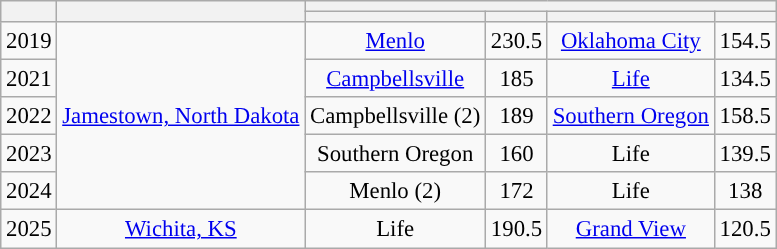<table class="wikitable sortable" style="font-size:95%; text-align: center;">
<tr>
<th rowspan="2"></th>
<th rowspan="2"></th>
<th colspan=4></th>
</tr>
<tr>
<th></th>
<th></th>
<th></th>
<th></th>
</tr>
<tr>
<td>2019</td>
<td rowspan="5"><a href='#'>Jamestown, North Dakota</a></td>
<td><a href='#'>Menlo</a></td>
<td>230.5</td>
<td><a href='#'>Oklahoma City</a></td>
<td>154.5</td>
</tr>
<tr>
<td>2021</td>
<td><a href='#'>Campbellsville</a></td>
<td>185</td>
<td><a href='#'>Life</a></td>
<td>134.5</td>
</tr>
<tr>
<td>2022 </td>
<td>Campbellsville (2)</td>
<td>189</td>
<td><a href='#'>Southern Oregon</a></td>
<td>158.5</td>
</tr>
<tr>
<td>2023</td>
<td>Southern Oregon</td>
<td>160</td>
<td>Life</td>
<td>139.5</td>
</tr>
<tr>
<td>2024</td>
<td>Menlo (2)</td>
<td>172</td>
<td>Life</td>
<td>138</td>
</tr>
<tr>
<td>2025</td>
<td><a href='#'>Wichita, KS</a></td>
<td>Life</td>
<td>190.5</td>
<td><a href='#'>Grand View</a></td>
<td>120.5</td>
</tr>
</table>
